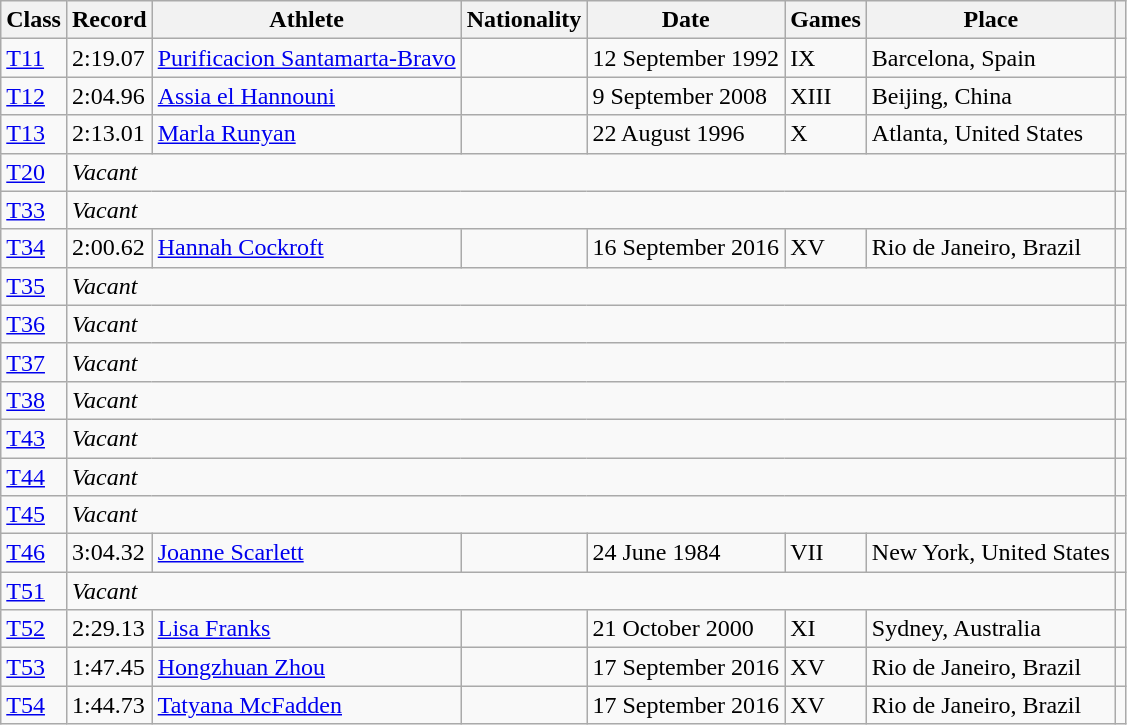<table class="wikitable">
<tr>
<th>Class</th>
<th>Record</th>
<th>Athlete</th>
<th>Nationality</th>
<th>Date</th>
<th>Games</th>
<th>Place</th>
<th></th>
</tr>
<tr>
<td><a href='#'>T11</a></td>
<td>2:19.07</td>
<td><a href='#'>Purificacion Santamarta-Bravo</a></td>
<td></td>
<td>12 September 1992</td>
<td>IX</td>
<td> Barcelona, Spain</td>
<td></td>
</tr>
<tr>
<td><a href='#'>T12</a></td>
<td>2:04.96</td>
<td><a href='#'>Assia el Hannouni</a></td>
<td></td>
<td>9 September 2008</td>
<td>XIII</td>
<td> Beijing, China</td>
<td></td>
</tr>
<tr>
<td><a href='#'>T13</a></td>
<td>2:13.01</td>
<td><a href='#'>Marla Runyan</a></td>
<td></td>
<td>22 August 1996</td>
<td>X</td>
<td> Atlanta, United States</td>
<td></td>
</tr>
<tr>
<td><a href='#'>T20</a></td>
<td colspan="6"><em>Vacant</em></td>
<td></td>
</tr>
<tr>
<td><a href='#'>T33</a></td>
<td colspan="6"><em>Vacant</em></td>
<td></td>
</tr>
<tr>
<td><a href='#'>T34</a></td>
<td>2:00.62</td>
<td><a href='#'>Hannah Cockroft</a></td>
<td></td>
<td>16 September 2016</td>
<td>XV</td>
<td> Rio de Janeiro, Brazil</td>
<td></td>
</tr>
<tr>
<td><a href='#'>T35</a></td>
<td colspan="6"><em>Vacant</em></td>
<td></td>
</tr>
<tr>
<td><a href='#'>T36</a></td>
<td colspan="6"><em>Vacant</em></td>
<td></td>
</tr>
<tr>
<td><a href='#'>T37</a></td>
<td colspan="6"><em>Vacant</em></td>
<td></td>
</tr>
<tr>
<td><a href='#'>T38</a></td>
<td colspan="6"><em>Vacant</em></td>
<td></td>
</tr>
<tr>
<td><a href='#'>T43</a></td>
<td colspan="6"><em>Vacant</em></td>
<td></td>
</tr>
<tr>
<td><a href='#'>T44</a></td>
<td colspan="6"><em>Vacant</em></td>
<td></td>
</tr>
<tr>
<td><a href='#'>T45</a></td>
<td colspan="6"><em>Vacant</em></td>
<td></td>
</tr>
<tr>
<td><a href='#'>T46</a></td>
<td>3:04.32</td>
<td><a href='#'>Joanne Scarlett</a></td>
<td></td>
<td>24 June 1984</td>
<td>VII</td>
<td> New York, United States</td>
<td></td>
</tr>
<tr>
<td><a href='#'>T51</a></td>
<td colspan="6"><em>Vacant</em></td>
<td></td>
</tr>
<tr>
<td><a href='#'>T52</a></td>
<td>2:29.13</td>
<td><a href='#'>Lisa Franks</a></td>
<td></td>
<td>21 October 2000</td>
<td>XI</td>
<td> Sydney, Australia</td>
<td></td>
</tr>
<tr>
<td><a href='#'>T53</a></td>
<td>1:47.45</td>
<td><a href='#'>Hongzhuan Zhou</a></td>
<td></td>
<td>17 September 2016</td>
<td>XV</td>
<td> Rio de Janeiro, Brazil</td>
<td></td>
</tr>
<tr>
<td><a href='#'>T54</a></td>
<td>1:44.73</td>
<td><a href='#'>Tatyana McFadden</a></td>
<td></td>
<td>17 September 2016</td>
<td>XV</td>
<td> Rio de Janeiro, Brazil</td>
<td></td>
</tr>
</table>
